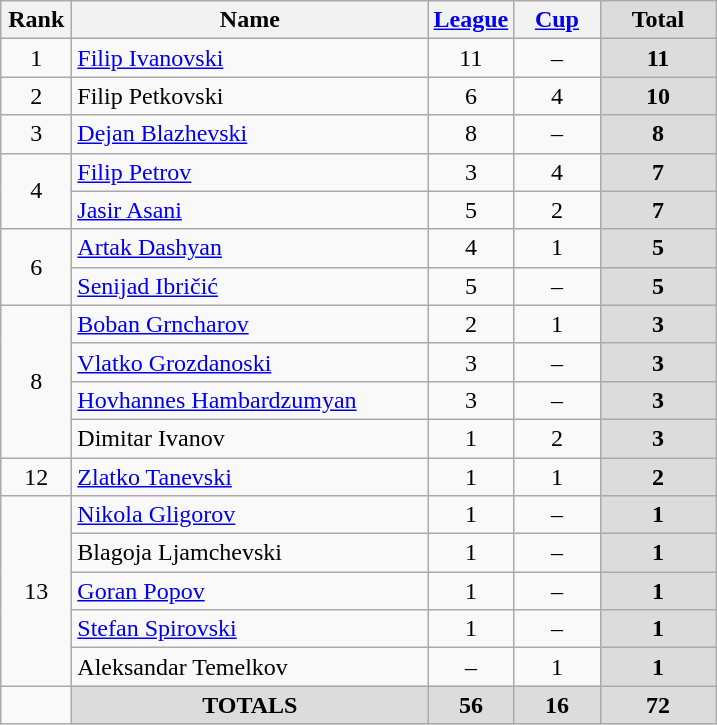<table class="wikitable" style="text-align: center;">
<tr>
<th width=40>Rank</th>
<th width=230>Name</th>
<th width=50><a href='#'>League</a></th>
<th width=50><a href='#'>Cup</a></th>
<th width=70 style="background: #DCDCDC">Total</th>
</tr>
<tr>
<td rowspan=1>1</td>
<td style="text-align:left;"> <a href='#'>Filip Ivanovski</a></td>
<td>11</td>
<td>–</td>
<th style="background: #DCDCDC"><strong>11</strong></th>
</tr>
<tr>
<td rowspan=1>2</td>
<td style="text-align:left;"> Filip Petkovski</td>
<td>6</td>
<td>4</td>
<th style="background: #DCDCDC"><strong>10</strong></th>
</tr>
<tr>
<td rowspan=1>3</td>
<td style="text-align:left;"> <a href='#'>Dejan Blazhevski</a></td>
<td>8</td>
<td>–</td>
<th style="background: #DCDCDC"><strong>8</strong></th>
</tr>
<tr>
<td rowspan=2>4</td>
<td style="text-align:left;"> <a href='#'>Filip Petrov</a></td>
<td>3</td>
<td>4</td>
<th style="background: #DCDCDC"><strong>7</strong></th>
</tr>
<tr>
<td style="text-align:left;"> <a href='#'>Jasir Asani</a></td>
<td>5</td>
<td>2</td>
<th style="background: #DCDCDC"><strong>7</strong></th>
</tr>
<tr>
<td rowspan=2>6</td>
<td style="text-align:left;"> <a href='#'>Artak Dashyan</a></td>
<td>4</td>
<td>1</td>
<th style="background: #DCDCDC"><strong>5</strong></th>
</tr>
<tr>
<td style="text-align:left;"> <a href='#'>Senijad Ibričić</a></td>
<td>5</td>
<td>–</td>
<th style="background: #DCDCDC"><strong>5</strong></th>
</tr>
<tr>
<td rowspan=4>8</td>
<td style="text-align:left;"> <a href='#'>Boban Grncharov</a></td>
<td>2</td>
<td>1</td>
<th style="background: #DCDCDC"><strong>3</strong></th>
</tr>
<tr>
<td style="text-align:left;"> <a href='#'>Vlatko Grozdanoski</a></td>
<td>3</td>
<td>–</td>
<th style="background: #DCDCDC"><strong>3</strong></th>
</tr>
<tr>
<td style="text-align:left;"> <a href='#'>Hovhannes Hambardzumyan</a></td>
<td>3</td>
<td>–</td>
<th style="background: #DCDCDC"><strong>3</strong></th>
</tr>
<tr>
<td style="text-align:left;"> Dimitar Ivanov</td>
<td>1</td>
<td>2</td>
<th style="background: #DCDCDC"><strong>3</strong></th>
</tr>
<tr>
<td rowspan=1>12</td>
<td style="text-align:left;"> <a href='#'>Zlatko Tanevski</a></td>
<td>1</td>
<td>1</td>
<th style="background: #DCDCDC"><strong>2</strong></th>
</tr>
<tr>
<td rowspan=5>13</td>
<td style="text-align:left;"> <a href='#'>Nikola Gligorov</a></td>
<td>1</td>
<td>–</td>
<th style="background: #DCDCDC"><strong>1</strong></th>
</tr>
<tr>
<td style="text-align:left;"> Blagoja Ljamchevski</td>
<td>1</td>
<td>–</td>
<th style="background: #DCDCDC"><strong>1</strong></th>
</tr>
<tr>
<td style="text-align:left;"> <a href='#'>Goran Popov</a></td>
<td>1</td>
<td>–</td>
<th style="background: #DCDCDC"><strong>1</strong></th>
</tr>
<tr>
<td style="text-align:left;"> <a href='#'>Stefan Spirovski</a></td>
<td>1</td>
<td>–</td>
<th style="background: #DCDCDC"><strong>1</strong></th>
</tr>
<tr>
<td style="text-align:left;"> Aleksandar Temelkov</td>
<td>–</td>
<td>1</td>
<th style="background: #DCDCDC"><strong>1</strong></th>
</tr>
<tr>
<td></td>
<th style="background: #DCDCDC"><strong>TOTALS</strong></th>
<th style="background: #DCDCDC"><strong>56</strong></th>
<th style="background: #DCDCDC"><strong>16</strong></th>
<th style="background: #DCDCDC"><strong>72</strong></th>
</tr>
</table>
